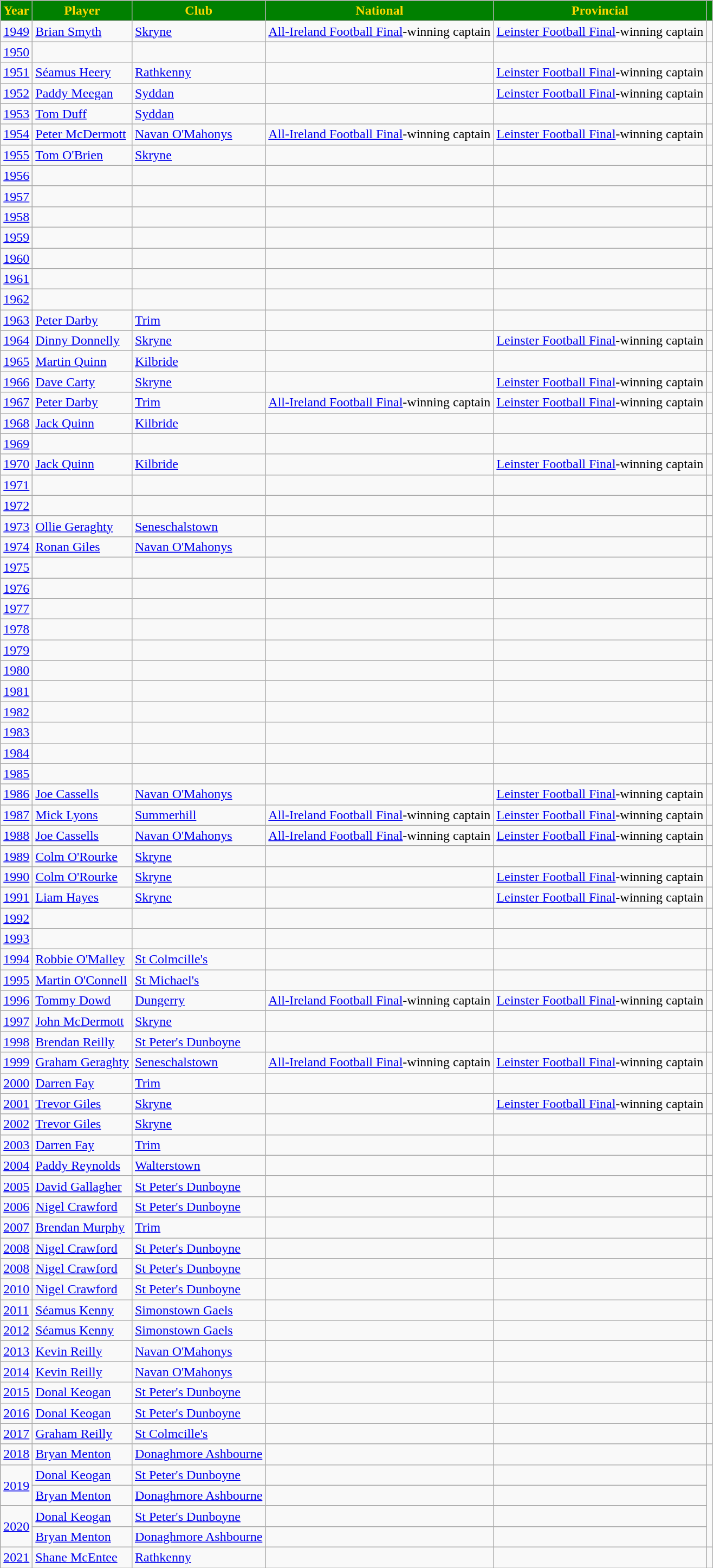<table class="wikitable" style="text-align:left;">
<tr style="text-align:center;background:green;color:gold;">
<td><strong>Year</strong></td>
<td><strong>Player</strong></td>
<td><strong>Club</strong></td>
<td><strong>National</strong></td>
<td><strong>Provincial</strong></td>
<td></td>
</tr>
<tr>
<td><a href='#'>1949</a></td>
<td><a href='#'>Brian Smyth</a></td>
<td><a href='#'>Skryne</a></td>
<td><a href='#'>All-Ireland Football Final</a>-winning captain</td>
<td><a href='#'>Leinster Football Final</a>-winning captain</td>
<td></td>
</tr>
<tr>
<td><a href='#'>1950</a></td>
<td></td>
<td></td>
<td></td>
<td></td>
<td></td>
</tr>
<tr>
<td><a href='#'>1951</a></td>
<td><a href='#'>Séamus Heery</a></td>
<td><a href='#'>Rathkenny</a></td>
<td></td>
<td><a href='#'>Leinster Football Final</a>-winning captain</td>
<td></td>
</tr>
<tr>
<td><a href='#'>1952</a></td>
<td><a href='#'>Paddy Meegan</a></td>
<td><a href='#'>Syddan</a></td>
<td></td>
<td><a href='#'>Leinster Football Final</a>-winning captain</td>
<td></td>
</tr>
<tr>
<td><a href='#'>1953</a></td>
<td><a href='#'>Tom Duff</a></td>
<td><a href='#'>Syddan</a></td>
<td></td>
<td></td>
<td></td>
</tr>
<tr>
<td><a href='#'>1954</a></td>
<td><a href='#'>Peter McDermott</a></td>
<td><a href='#'>Navan O'Mahonys</a></td>
<td><a href='#'>All-Ireland Football Final</a>-winning captain</td>
<td><a href='#'>Leinster Football Final</a>-winning captain</td>
<td></td>
</tr>
<tr>
<td><a href='#'>1955</a></td>
<td><a href='#'>Tom O'Brien</a></td>
<td><a href='#'>Skryne</a></td>
<td></td>
<td></td>
<td></td>
</tr>
<tr>
<td><a href='#'>1956</a></td>
<td></td>
<td></td>
<td></td>
<td></td>
<td></td>
</tr>
<tr>
<td><a href='#'>1957</a></td>
<td></td>
<td></td>
<td></td>
<td></td>
<td></td>
</tr>
<tr>
<td><a href='#'>1958</a></td>
<td></td>
<td></td>
<td></td>
<td></td>
<td></td>
</tr>
<tr>
<td><a href='#'>1959</a></td>
<td></td>
<td></td>
<td></td>
<td></td>
<td></td>
</tr>
<tr>
<td><a href='#'>1960</a></td>
<td></td>
<td></td>
<td></td>
<td></td>
<td></td>
</tr>
<tr>
<td><a href='#'>1961</a></td>
<td></td>
<td></td>
<td></td>
<td></td>
<td></td>
</tr>
<tr>
<td><a href='#'>1962</a></td>
<td></td>
<td></td>
<td></td>
<td></td>
<td></td>
</tr>
<tr>
<td><a href='#'>1963</a></td>
<td><a href='#'>Peter Darby</a></td>
<td><a href='#'>Trim</a></td>
<td></td>
<td></td>
<td></td>
</tr>
<tr>
<td><a href='#'>1964</a></td>
<td><a href='#'>Dinny Donnelly</a></td>
<td><a href='#'>Skryne</a></td>
<td></td>
<td><a href='#'>Leinster Football Final</a>-winning captain</td>
<td></td>
</tr>
<tr>
<td><a href='#'>1965</a></td>
<td><a href='#'>Martin Quinn</a></td>
<td><a href='#'>Kilbride</a></td>
<td></td>
<td></td>
<td></td>
</tr>
<tr>
<td><a href='#'>1966</a></td>
<td><a href='#'>Dave Carty</a></td>
<td><a href='#'>Skryne</a></td>
<td></td>
<td><a href='#'>Leinster Football Final</a>-winning captain</td>
<td></td>
</tr>
<tr>
<td><a href='#'>1967</a></td>
<td><a href='#'>Peter Darby</a></td>
<td><a href='#'>Trim</a></td>
<td><a href='#'>All-Ireland Football Final</a>-winning captain</td>
<td><a href='#'>Leinster Football Final</a>-winning captain</td>
<td></td>
</tr>
<tr>
<td><a href='#'>1968</a></td>
<td><a href='#'>Jack Quinn</a></td>
<td><a href='#'>Kilbride</a></td>
<td></td>
<td></td>
<td></td>
</tr>
<tr>
<td><a href='#'>1969</a></td>
<td></td>
<td></td>
<td></td>
<td></td>
<td></td>
</tr>
<tr>
<td><a href='#'>1970</a></td>
<td><a href='#'>Jack Quinn</a></td>
<td><a href='#'>Kilbride</a></td>
<td></td>
<td><a href='#'>Leinster Football Final</a>-winning captain</td>
<td></td>
</tr>
<tr>
<td><a href='#'>1971</a></td>
<td></td>
<td></td>
<td></td>
<td></td>
<td></td>
</tr>
<tr>
<td><a href='#'>1972</a></td>
<td></td>
<td></td>
<td></td>
<td></td>
<td></td>
</tr>
<tr>
<td><a href='#'>1973</a></td>
<td><a href='#'>Ollie Geraghty</a></td>
<td><a href='#'>Seneschalstown</a></td>
<td></td>
<td></td>
<td></td>
</tr>
<tr>
<td><a href='#'>1974</a></td>
<td><a href='#'>Ronan Giles</a></td>
<td><a href='#'>Navan O'Mahonys</a></td>
<td></td>
<td></td>
<td></td>
</tr>
<tr>
<td><a href='#'>1975</a></td>
<td></td>
<td></td>
<td></td>
<td></td>
<td></td>
</tr>
<tr>
<td><a href='#'>1976</a></td>
<td></td>
<td></td>
<td></td>
<td></td>
<td></td>
</tr>
<tr>
<td><a href='#'>1977</a></td>
<td></td>
<td></td>
<td></td>
<td></td>
<td></td>
</tr>
<tr>
<td><a href='#'>1978</a></td>
<td></td>
<td></td>
<td></td>
<td></td>
<td></td>
</tr>
<tr>
<td><a href='#'>1979</a></td>
<td></td>
<td></td>
<td></td>
<td></td>
<td></td>
</tr>
<tr>
<td><a href='#'>1980</a></td>
<td></td>
<td></td>
<td></td>
<td></td>
<td></td>
</tr>
<tr>
<td><a href='#'>1981</a></td>
<td></td>
<td></td>
<td></td>
<td></td>
<td></td>
</tr>
<tr>
<td><a href='#'>1982</a></td>
<td></td>
<td></td>
<td></td>
<td></td>
<td></td>
</tr>
<tr>
<td><a href='#'>1983</a></td>
<td></td>
<td></td>
<td></td>
<td></td>
<td></td>
</tr>
<tr>
<td><a href='#'>1984</a></td>
<td></td>
<td></td>
<td></td>
<td></td>
<td></td>
</tr>
<tr>
<td><a href='#'>1985</a></td>
<td></td>
<td></td>
<td></td>
<td></td>
<td></td>
</tr>
<tr>
<td><a href='#'>1986</a></td>
<td><a href='#'>Joe Cassells</a></td>
<td><a href='#'>Navan O'Mahonys</a></td>
<td></td>
<td><a href='#'>Leinster Football Final</a>-winning captain</td>
<td></td>
</tr>
<tr>
<td><a href='#'>1987</a></td>
<td><a href='#'>Mick Lyons</a></td>
<td><a href='#'>Summerhill</a></td>
<td><a href='#'>All-Ireland Football Final</a>-winning captain</td>
<td><a href='#'>Leinster Football Final</a>-winning captain</td>
<td></td>
</tr>
<tr>
<td><a href='#'>1988</a></td>
<td><a href='#'>Joe Cassells</a></td>
<td><a href='#'>Navan O'Mahonys</a></td>
<td><a href='#'>All-Ireland Football Final</a>-winning captain</td>
<td><a href='#'>Leinster Football Final</a>-winning captain</td>
<td></td>
</tr>
<tr>
<td><a href='#'>1989</a></td>
<td><a href='#'>Colm O'Rourke</a></td>
<td><a href='#'>Skryne</a></td>
<td></td>
<td></td>
<td></td>
</tr>
<tr>
<td><a href='#'>1990</a></td>
<td><a href='#'>Colm O'Rourke</a></td>
<td><a href='#'>Skryne</a></td>
<td></td>
<td><a href='#'>Leinster Football Final</a>-winning captain</td>
<td></td>
</tr>
<tr>
<td><a href='#'>1991</a></td>
<td><a href='#'>Liam Hayes</a></td>
<td><a href='#'>Skryne</a></td>
<td></td>
<td><a href='#'>Leinster Football Final</a>-winning captain</td>
<td></td>
</tr>
<tr>
<td><a href='#'>1992</a></td>
<td></td>
<td></td>
<td></td>
<td></td>
<td></td>
</tr>
<tr>
<td><a href='#'>1993</a></td>
<td></td>
<td></td>
<td></td>
<td></td>
<td></td>
</tr>
<tr>
<td><a href='#'>1994</a></td>
<td><a href='#'>Robbie O'Malley</a></td>
<td><a href='#'>St Colmcille's</a></td>
<td></td>
<td></td>
<td></td>
</tr>
<tr>
<td><a href='#'>1995</a></td>
<td><a href='#'>Martin O'Connell</a></td>
<td><a href='#'>St Michael's</a></td>
<td></td>
<td></td>
<td></td>
</tr>
<tr>
<td><a href='#'>1996</a></td>
<td><a href='#'>Tommy Dowd</a></td>
<td><a href='#'>Dungerry</a></td>
<td><a href='#'>All-Ireland Football Final</a>-winning captain</td>
<td><a href='#'>Leinster Football Final</a>-winning captain</td>
<td></td>
</tr>
<tr>
<td><a href='#'>1997</a></td>
<td><a href='#'>John McDermott</a></td>
<td><a href='#'>Skryne</a></td>
<td></td>
<td></td>
<td></td>
</tr>
<tr>
<td><a href='#'>1998</a></td>
<td><a href='#'>Brendan Reilly</a></td>
<td><a href='#'>St Peter's Dunboyne</a></td>
<td></td>
<td></td>
<td></td>
</tr>
<tr>
<td><a href='#'>1999</a></td>
<td><a href='#'>Graham Geraghty</a></td>
<td><a href='#'>Seneschalstown</a></td>
<td><a href='#'>All-Ireland Football Final</a>-winning captain</td>
<td><a href='#'>Leinster Football Final</a>-winning captain</td>
<td></td>
</tr>
<tr>
<td><a href='#'>2000</a></td>
<td><a href='#'>Darren Fay</a></td>
<td><a href='#'>Trim</a></td>
<td></td>
<td></td>
<td></td>
</tr>
<tr>
<td><a href='#'>2001</a></td>
<td><a href='#'>Trevor Giles</a></td>
<td><a href='#'>Skryne</a></td>
<td></td>
<td><a href='#'>Leinster Football Final</a>-winning captain</td>
<td></td>
</tr>
<tr>
<td><a href='#'>2002</a></td>
<td><a href='#'>Trevor Giles</a></td>
<td><a href='#'>Skryne</a></td>
<td></td>
<td></td>
<td></td>
</tr>
<tr>
<td><a href='#'>2003</a></td>
<td><a href='#'>Darren Fay</a></td>
<td><a href='#'>Trim</a></td>
<td></td>
<td></td>
<td></td>
</tr>
<tr>
<td><a href='#'>2004</a></td>
<td><a href='#'>Paddy Reynolds</a></td>
<td><a href='#'>Walterstown</a></td>
<td></td>
<td></td>
<td></td>
</tr>
<tr>
<td><a href='#'>2005</a></td>
<td><a href='#'>David Gallagher</a></td>
<td><a href='#'>St Peter's Dunboyne</a></td>
<td></td>
<td></td>
<td></td>
</tr>
<tr>
<td><a href='#'>2006</a></td>
<td><a href='#'>Nigel Crawford</a></td>
<td><a href='#'>St Peter's Dunboyne</a></td>
<td></td>
<td></td>
<td></td>
</tr>
<tr>
<td><a href='#'>2007</a></td>
<td><a href='#'>Brendan Murphy</a></td>
<td><a href='#'>Trim</a></td>
<td></td>
<td></td>
<td></td>
</tr>
<tr>
<td><a href='#'>2008</a></td>
<td><a href='#'>Nigel Crawford</a></td>
<td><a href='#'>St Peter's Dunboyne</a></td>
<td></td>
<td></td>
<td></td>
</tr>
<tr>
<td><a href='#'>2008</a></td>
<td><a href='#'>Nigel Crawford</a></td>
<td><a href='#'>St Peter's Dunboyne</a></td>
<td></td>
<td></td>
<td></td>
</tr>
<tr>
<td><a href='#'>2010</a></td>
<td><a href='#'>Nigel Crawford</a></td>
<td><a href='#'>St Peter's Dunboyne</a></td>
<td></td>
<td></td>
<td></td>
</tr>
<tr>
<td><a href='#'>2011</a></td>
<td><a href='#'>Séamus Kenny</a></td>
<td><a href='#'>Simonstown Gaels</a></td>
<td></td>
<td></td>
<td></td>
</tr>
<tr>
<td><a href='#'>2012</a></td>
<td><a href='#'>Séamus Kenny</a></td>
<td><a href='#'>Simonstown Gaels</a></td>
<td></td>
<td></td>
<td></td>
</tr>
<tr>
<td><a href='#'>2013</a></td>
<td><a href='#'>Kevin Reilly</a></td>
<td><a href='#'>Navan O'Mahonys</a></td>
<td></td>
<td></td>
<td></td>
</tr>
<tr>
<td><a href='#'>2014</a></td>
<td><a href='#'>Kevin Reilly</a></td>
<td><a href='#'>Navan O'Mahonys</a></td>
<td></td>
<td></td>
<td></td>
</tr>
<tr>
<td><a href='#'>2015</a></td>
<td><a href='#'>Donal Keogan</a></td>
<td><a href='#'>St Peter's Dunboyne</a></td>
<td></td>
<td></td>
<td></td>
</tr>
<tr>
<td><a href='#'>2016</a></td>
<td><a href='#'>Donal Keogan</a></td>
<td><a href='#'>St Peter's Dunboyne</a></td>
<td></td>
<td></td>
<td></td>
</tr>
<tr>
<td><a href='#'>2017</a></td>
<td><a href='#'>Graham Reilly</a></td>
<td><a href='#'>St Colmcille's</a></td>
<td></td>
<td></td>
<td></td>
</tr>
<tr>
<td><a href='#'>2018</a></td>
<td><a href='#'>Bryan Menton</a></td>
<td><a href='#'>Donaghmore Ashbourne</a></td>
<td></td>
<td></td>
<td></td>
</tr>
<tr>
<td rowspan=2><a href='#'>2019</a></td>
<td><a href='#'>Donal Keogan</a></td>
<td><a href='#'>St Peter's Dunboyne</a></td>
<td></td>
<td></td>
<td rowspan=4></td>
</tr>
<tr>
<td><a href='#'>Bryan Menton</a></td>
<td><a href='#'>Donaghmore Ashbourne</a></td>
<td></td>
<td></td>
</tr>
<tr>
<td rowspan=2><a href='#'>2020</a></td>
<td><a href='#'>Donal Keogan</a></td>
<td><a href='#'>St Peter's Dunboyne</a></td>
<td></td>
<td></td>
</tr>
<tr>
<td><a href='#'>Bryan Menton</a></td>
<td><a href='#'>Donaghmore Ashbourne</a></td>
<td></td>
<td></td>
</tr>
<tr>
<td><a href='#'>2021</a></td>
<td><a href='#'>Shane McEntee</a></td>
<td><a href='#'>Rathkenny</a></td>
<td></td>
<td></td>
<td></td>
</tr>
</table>
